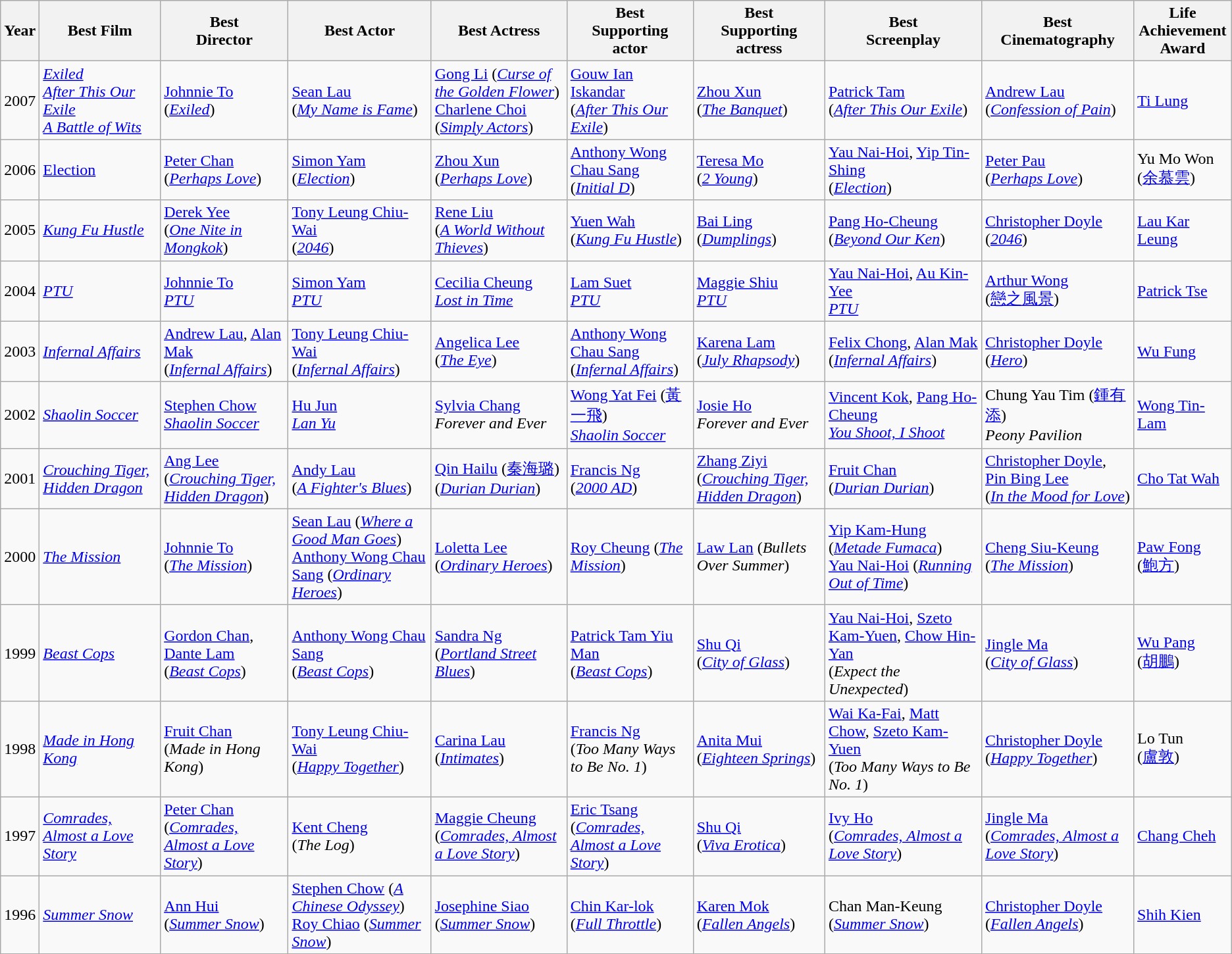<table class="wikitable">
<tr>
<th>Year</th>
<th>Best Film</th>
<th>Best<br>Director</th>
<th>Best Actor</th>
<th>Best Actress</th>
<th>Best<br>Supporting<br>actor</th>
<th>Best<br>Supporting<br>actress</th>
<th>Best<br>Screenplay</th>
<th>Best<br>Cinematography</th>
<th>Life<br>Achievement<br>Award</th>
</tr>
<tr>
<td>2007</td>
<td><em><a href='#'>Exiled</a></em><br><em><a href='#'>After This Our Exile</a></em><br><em><a href='#'>A Battle of Wits</a></em></td>
<td><a href='#'>Johnnie To</a><br>(<em><a href='#'>Exiled</a></em>)</td>
<td><a href='#'>Sean Lau</a><br>(<em><a href='#'>My Name is Fame</a></em>)</td>
<td><a href='#'>Gong Li</a> (<em><a href='#'>Curse of the Golden Flower</a></em>)<br><a href='#'>Charlene Choi</a> (<em><a href='#'>Simply Actors</a></em>)</td>
<td><a href='#'>Gouw Ian Iskandar</a><br>(<em><a href='#'>After This Our Exile</a></em>)</td>
<td><a href='#'>Zhou Xun</a><br>(<em><a href='#'>The Banquet</a></em>)</td>
<td><a href='#'>Patrick Tam</a><br>(<em><a href='#'>After This Our Exile</a></em>)</td>
<td><a href='#'>Andrew Lau</a><br>(<em><a href='#'>Confession of Pain</a></em>)</td>
<td><a href='#'>Ti Lung</a></td>
</tr>
<tr>
<td>2006</td>
<td><a href='#'>Election</a></td>
<td><a href='#'>Peter Chan</a><br>(<em><a href='#'>Perhaps Love</a></em>)</td>
<td><a href='#'>Simon Yam</a><br>(<em><a href='#'>Election</a></em>)</td>
<td><a href='#'>Zhou Xun</a><br>(<em><a href='#'>Perhaps Love</a></em>)</td>
<td><a href='#'>Anthony Wong Chau Sang</a><br>(<em><a href='#'>Initial D</a></em>)</td>
<td><a href='#'>Teresa Mo</a><br>(<em><a href='#'>2 Young</a></em>)</td>
<td><a href='#'>Yau Nai-Hoi</a>, <a href='#'>Yip Tin-Shing</a><br>(<em><a href='#'>Election</a></em>)</td>
<td><a href='#'>Peter Pau</a><br>(<em><a href='#'>Perhaps Love</a></em>)</td>
<td>Yu Mo Won<br>(<a href='#'>余慕雲</a>)</td>
</tr>
<tr>
<td>2005</td>
<td><em><a href='#'>Kung Fu Hustle</a></em></td>
<td><a href='#'>Derek Yee</a><br>(<em><a href='#'>One Nite in Mongkok</a></em>)</td>
<td><a href='#'>Tony Leung Chiu-Wai</a><br>(<em><a href='#'>2046</a></em>)</td>
<td><a href='#'>Rene Liu</a><br>(<em><a href='#'>A World Without Thieves</a></em>)</td>
<td><a href='#'>Yuen Wah</a><br>(<em><a href='#'>Kung Fu Hustle</a></em>)</td>
<td><a href='#'>Bai Ling</a><br>(<em><a href='#'>Dumplings</a></em>)</td>
<td><a href='#'>Pang Ho-Cheung</a><br>(<em><a href='#'>Beyond Our Ken</a></em>)</td>
<td><a href='#'>Christopher Doyle</a><br>(<em><a href='#'>2046</a></em>)</td>
<td><a href='#'>Lau Kar Leung</a></td>
</tr>
<tr>
<td>2004</td>
<td><em><a href='#'>PTU</a></em></td>
<td><a href='#'>Johnnie To</a><br><em><a href='#'>PTU</a></em></td>
<td><a href='#'>Simon Yam</a><br><em><a href='#'>PTU</a></em></td>
<td><a href='#'>Cecilia Cheung</a><br><em><a href='#'>Lost in Time</a></em></td>
<td><a href='#'>Lam Suet</a><br><em><a href='#'>PTU</a></em></td>
<td><a href='#'>Maggie Shiu</a><br><em><a href='#'>PTU</a></em></td>
<td><a href='#'>Yau Nai-Hoi</a>, <a href='#'>Au Kin-Yee</a><br><em><a href='#'>PTU</a></em></td>
<td><a href='#'>Arthur Wong</a><br>(<a href='#'>戀之風景</a>)</td>
<td><a href='#'>Patrick Tse</a></td>
</tr>
<tr>
<td>2003</td>
<td><em><a href='#'>Infernal Affairs</a></em></td>
<td><a href='#'>Andrew Lau</a>, <a href='#'>Alan Mak</a><br>(<em><a href='#'>Infernal Affairs</a></em>)</td>
<td><a href='#'>Tony Leung Chiu-Wai</a><br>(<em><a href='#'>Infernal Affairs</a></em>)</td>
<td><a href='#'>Angelica Lee</a><br>(<em><a href='#'>The Eye</a></em>)</td>
<td><a href='#'>Anthony Wong Chau Sang</a><br>(<em><a href='#'>Infernal Affairs</a></em>)</td>
<td><a href='#'>Karena Lam</a><br>(<em><a href='#'>July Rhapsody</a></em>)</td>
<td><a href='#'>Felix Chong</a>, <a href='#'>Alan Mak</a><br>(<em><a href='#'>Infernal Affairs</a></em>)</td>
<td><a href='#'>Christopher Doyle</a><br>(<em><a href='#'>Hero</a></em>)</td>
<td><a href='#'>Wu Fung</a></td>
</tr>
<tr>
<td>2002</td>
<td><em><a href='#'>Shaolin Soccer</a></em></td>
<td><a href='#'>Stephen Chow</a><br><em><a href='#'>Shaolin Soccer</a></em></td>
<td><a href='#'>Hu Jun</a><br><em><a href='#'>Lan Yu</a></em></td>
<td><a href='#'>Sylvia Chang</a><br><em>Forever and Ever</em></td>
<td><a href='#'>Wong Yat Fei</a> (<a href='#'>黃一飛</a>)<br><em><a href='#'>Shaolin Soccer</a></em></td>
<td><a href='#'>Josie Ho</a><br><em>Forever and Ever</em></td>
<td><a href='#'>Vincent Kok</a>, <a href='#'>Pang Ho-Cheung</a><br><em><a href='#'>You Shoot, I Shoot</a></em></td>
<td>Chung Yau Tim (<a href='#'>鍾有添</a>)<br><em>Peony Pavilion</em></td>
<td><a href='#'>Wong Tin-Lam</a></td>
</tr>
<tr>
<td>2001</td>
<td><em><a href='#'>Crouching Tiger, Hidden Dragon</a></em></td>
<td><a href='#'>Ang Lee</a><br>(<em><a href='#'>Crouching Tiger, Hidden Dragon</a></em>)</td>
<td><a href='#'>Andy Lau</a><br>(<em><a href='#'>A Fighter's Blues</a></em>)</td>
<td><a href='#'>Qin Hailu</a> (<a href='#'>秦海璐</a>)<br>(<em><a href='#'>Durian Durian</a></em>)</td>
<td><a href='#'>Francis Ng</a><br>(<em><a href='#'>2000 AD</a></em>)</td>
<td><a href='#'>Zhang Ziyi</a><br>(<em><a href='#'>Crouching Tiger, Hidden Dragon</a></em>)</td>
<td><a href='#'>Fruit Chan</a><br>(<em><a href='#'>Durian Durian</a></em>)</td>
<td><a href='#'>Christopher Doyle</a>, <a href='#'>Pin Bing Lee</a><br>(<em><a href='#'>In the Mood for Love</a></em>)</td>
<td><a href='#'>Cho Tat Wah</a></td>
</tr>
<tr>
<td>2000</td>
<td><em><a href='#'>The Mission</a></em></td>
<td><a href='#'>Johnnie To</a><br>(<em><a href='#'>The Mission</a></em>)</td>
<td><a href='#'>Sean Lau</a> (<em><a href='#'>Where a Good Man Goes</a></em>)<br><a href='#'>Anthony Wong Chau Sang</a> (<em><a href='#'>Ordinary Heroes</a></em>)</td>
<td><a href='#'>Loletta Lee</a> (<em><a href='#'>Ordinary Heroes</a></em>)</td>
<td><a href='#'>Roy Cheung</a> (<em><a href='#'>The Mission</a></em>)</td>
<td><a href='#'>Law Lan</a> (<em>Bullets Over Summer</em>)</td>
<td><a href='#'>Yip Kam-Hung</a> (<em><a href='#'>Metade Fumaca</a></em>)<br><a href='#'>Yau Nai-Hoi</a> (<em><a href='#'>Running Out of Time</a></em>)</td>
<td><a href='#'>Cheng Siu-Keung</a><br>(<em><a href='#'>The Mission</a></em>)</td>
<td><a href='#'>Paw Fong</a><br>(<a href='#'>鮑方</a>)</td>
</tr>
<tr>
<td>1999</td>
<td><em><a href='#'>Beast Cops</a></em></td>
<td><a href='#'>Gordon Chan</a>, <a href='#'>Dante Lam</a><br>(<em><a href='#'>Beast Cops</a></em>)</td>
<td><a href='#'>Anthony Wong Chau Sang</a><br>(<em><a href='#'>Beast Cops</a></em>)</td>
<td><a href='#'>Sandra Ng</a><br>(<em><a href='#'>Portland Street Blues</a></em>)</td>
<td><a href='#'>Patrick Tam Yiu Man</a><br>(<em><a href='#'>Beast Cops</a></em>)</td>
<td><a href='#'>Shu Qi</a><br>(<em><a href='#'>City of Glass</a></em>)</td>
<td><a href='#'>Yau Nai-Hoi</a>, <a href='#'>Szeto Kam-Yuen</a>, <a href='#'>Chow Hin-Yan</a><br>(<em>Expect the Unexpected</em>)</td>
<td><a href='#'>Jingle Ma</a><br>(<em><a href='#'>City of Glass</a></em>)</td>
<td><a href='#'>Wu Pang</a><br>(<a href='#'>胡鵬</a>)</td>
</tr>
<tr>
<td>1998</td>
<td><em><a href='#'>Made in Hong Kong</a></em></td>
<td><a href='#'>Fruit Chan</a><br>(<em>Made in Hong Kong</em>)</td>
<td><a href='#'>Tony Leung Chiu-Wai</a><br>(<em><a href='#'>Happy Together</a></em>)</td>
<td><a href='#'>Carina Lau</a><br>(<em><a href='#'>Intimates</a></em>)</td>
<td><a href='#'>Francis Ng</a><br>(<em>Too Many Ways to Be No. 1</em>)</td>
<td><a href='#'>Anita Mui</a><br>(<em><a href='#'>Eighteen Springs</a></em>)</td>
<td><a href='#'>Wai Ka-Fai</a>, <a href='#'>Matt Chow</a>, <a href='#'>Szeto Kam-Yuen</a><br>(<em>Too Many Ways to Be No. 1</em>)</td>
<td><a href='#'>Christopher Doyle</a><br>(<em><a href='#'>Happy Together</a></em>)</td>
<td>Lo Tun<br>(<a href='#'>盧敦</a>)</td>
</tr>
<tr>
<td>1997</td>
<td><em><a href='#'>Comrades, Almost a Love Story</a></em></td>
<td><a href='#'>Peter Chan</a><br>(<em><a href='#'>Comrades, Almost a Love Story</a></em>)</td>
<td><a href='#'>Kent Cheng</a><br>(<em>The Log</em>)</td>
<td><a href='#'>Maggie Cheung</a><br>(<em><a href='#'>Comrades, Almost a Love Story</a></em>)</td>
<td><a href='#'>Eric Tsang</a><br>(<em><a href='#'>Comrades, Almost a Love Story</a></em>)</td>
<td><a href='#'>Shu Qi</a><br>(<em><a href='#'>Viva Erotica</a></em>)</td>
<td><a href='#'>Ivy Ho</a><br>(<em><a href='#'>Comrades, Almost a Love Story</a></em>)</td>
<td><a href='#'>Jingle Ma</a><br>(<em><a href='#'>Comrades, Almost a Love Story</a></em>)</td>
<td><a href='#'>Chang Cheh</a></td>
</tr>
<tr>
<td>1996</td>
<td><em><a href='#'>Summer Snow</a></em></td>
<td><a href='#'>Ann Hui</a><br>(<em><a href='#'>Summer Snow</a></em>)</td>
<td><a href='#'>Stephen Chow</a> (<em><a href='#'>A Chinese Odyssey</a></em>)<br><a href='#'>Roy Chiao</a> (<em><a href='#'>Summer Snow</a></em>)</td>
<td><a href='#'>Josephine Siao</a><br>(<em><a href='#'>Summer Snow</a></em>)</td>
<td><a href='#'>Chin Kar-lok</a><br>(<em><a href='#'>Full Throttle</a></em>)</td>
<td><a href='#'>Karen Mok</a><br>(<em><a href='#'>Fallen Angels</a></em>)</td>
<td>Chan Man-Keung<br>(<em><a href='#'>Summer Snow</a></em>)</td>
<td><a href='#'>Christopher Doyle</a><br>(<em><a href='#'>Fallen Angels</a></em>)</td>
<td><a href='#'>Shih Kien</a></td>
</tr>
</table>
